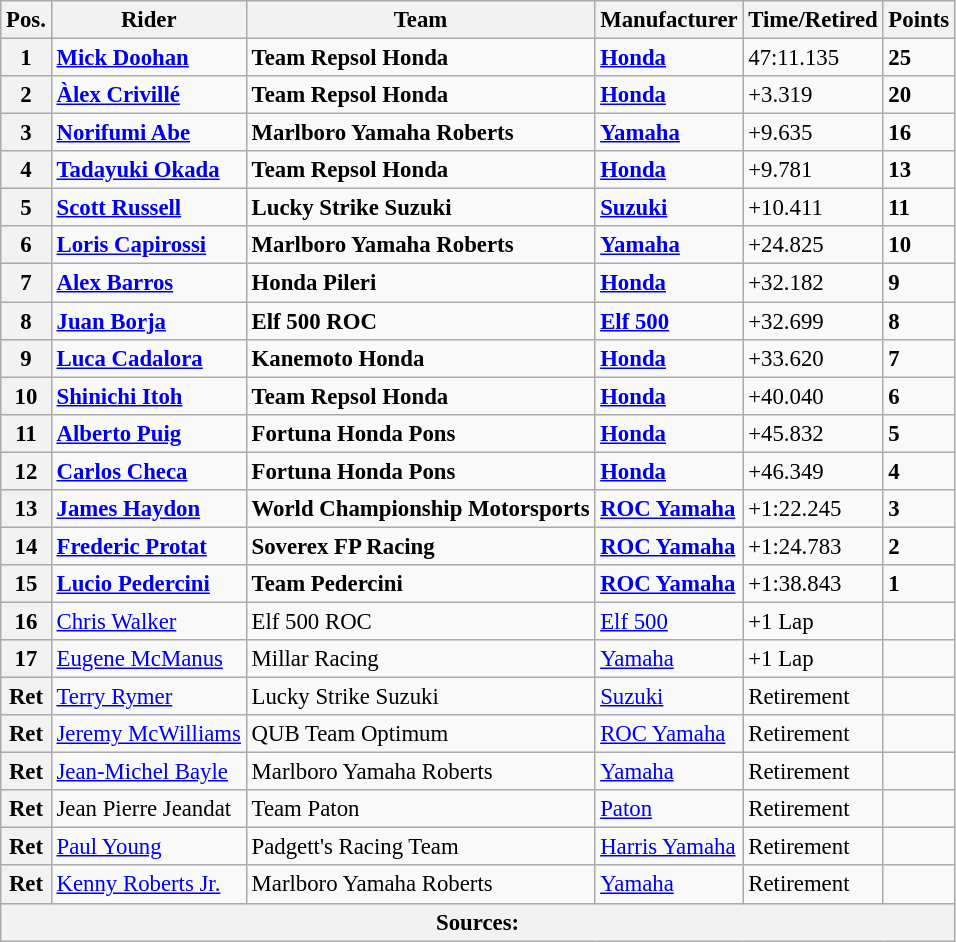<table class="wikitable" style="font-size: 95%;">
<tr>
<th>Pos.</th>
<th>Rider</th>
<th>Team</th>
<th>Manufacturer</th>
<th>Time/Retired</th>
<th>Points</th>
</tr>
<tr>
<th>1</th>
<td> <strong><a href='#'>Mick Doohan</a></strong></td>
<td><strong>Team Repsol Honda</strong></td>
<td><strong><a href='#'>Honda</a></strong></td>
<td>47:11.135</td>
<td><strong>25</strong></td>
</tr>
<tr>
<th>2</th>
<td> <strong><a href='#'>Àlex Crivillé</a></strong></td>
<td><strong>Team Repsol Honda</strong></td>
<td><strong><a href='#'>Honda</a></strong></td>
<td>+3.319</td>
<td><strong>20</strong></td>
</tr>
<tr>
<th>3</th>
<td> <strong><a href='#'>Norifumi Abe</a></strong></td>
<td><strong>Marlboro Yamaha Roberts</strong></td>
<td><strong><a href='#'>Yamaha</a></strong></td>
<td>+9.635</td>
<td><strong>16</strong></td>
</tr>
<tr>
<th>4</th>
<td> <strong><a href='#'>Tadayuki Okada</a></strong></td>
<td><strong>Team Repsol Honda</strong></td>
<td><strong><a href='#'>Honda</a></strong></td>
<td>+9.781</td>
<td><strong>13</strong></td>
</tr>
<tr>
<th>5</th>
<td> <strong><a href='#'>Scott Russell</a></strong></td>
<td><strong>Lucky Strike Suzuki</strong></td>
<td><strong><a href='#'>Suzuki</a></strong></td>
<td>+10.411</td>
<td><strong>11</strong></td>
</tr>
<tr>
<th>6</th>
<td> <strong><a href='#'>Loris Capirossi</a></strong></td>
<td><strong>Marlboro Yamaha Roberts</strong></td>
<td><strong><a href='#'>Yamaha</a></strong></td>
<td>+24.825</td>
<td><strong>10</strong></td>
</tr>
<tr>
<th>7</th>
<td> <strong><a href='#'>Alex Barros</a></strong></td>
<td><strong>Honda Pileri</strong></td>
<td><strong><a href='#'>Honda</a></strong></td>
<td>+32.182</td>
<td><strong>9</strong></td>
</tr>
<tr>
<th>8</th>
<td> <strong><a href='#'>Juan Borja</a></strong></td>
<td><strong>Elf 500 ROC</strong></td>
<td><strong><a href='#'>Elf 500</a></strong></td>
<td>+32.699</td>
<td><strong>8</strong></td>
</tr>
<tr>
<th>9</th>
<td> <strong><a href='#'>Luca Cadalora</a></strong></td>
<td><strong>Kanemoto Honda</strong></td>
<td><strong><a href='#'>Honda</a></strong></td>
<td>+33.620</td>
<td><strong>7</strong></td>
</tr>
<tr>
<th>10</th>
<td> <strong><a href='#'>Shinichi Itoh</a></strong></td>
<td><strong>Team Repsol Honda</strong></td>
<td><strong><a href='#'>Honda</a></strong></td>
<td>+40.040</td>
<td><strong>6</strong></td>
</tr>
<tr>
<th>11</th>
<td> <strong><a href='#'>Alberto Puig</a></strong></td>
<td><strong>Fortuna Honda Pons</strong></td>
<td><strong><a href='#'>Honda</a></strong></td>
<td>+45.832</td>
<td><strong>5</strong></td>
</tr>
<tr>
<th>12</th>
<td> <strong><a href='#'>Carlos Checa</a></strong></td>
<td><strong>Fortuna Honda Pons</strong></td>
<td><strong><a href='#'>Honda</a></strong></td>
<td>+46.349</td>
<td><strong>4</strong></td>
</tr>
<tr>
<th>13</th>
<td> <strong><a href='#'>James Haydon</a></strong></td>
<td><strong>World Championship Motorsports</strong></td>
<td><strong><a href='#'>ROC Yamaha</a></strong></td>
<td>+1:22.245</td>
<td><strong>3</strong></td>
</tr>
<tr>
<th>14</th>
<td> <strong><a href='#'>Frederic Protat</a></strong></td>
<td><strong>Soverex FP Racing</strong></td>
<td><strong><a href='#'>ROC Yamaha</a></strong></td>
<td>+1:24.783</td>
<td><strong>2</strong></td>
</tr>
<tr>
<th>15</th>
<td> <strong><a href='#'>Lucio Pedercini</a></strong></td>
<td><strong>Team Pedercini</strong></td>
<td><strong><a href='#'>ROC Yamaha</a></strong></td>
<td>+1:38.843</td>
<td><strong>1</strong></td>
</tr>
<tr>
<th>16</th>
<td> <a href='#'>Chris Walker</a></td>
<td>Elf 500 ROC</td>
<td><a href='#'>Elf 500</a></td>
<td>+1 Lap</td>
<td></td>
</tr>
<tr>
<th>17</th>
<td> <a href='#'>Eugene McManus</a></td>
<td>Millar Racing</td>
<td><a href='#'>Yamaha</a></td>
<td>+1 Lap</td>
<td></td>
</tr>
<tr>
<th>Ret</th>
<td> <a href='#'>Terry Rymer</a></td>
<td>Lucky Strike Suzuki</td>
<td><a href='#'>Suzuki</a></td>
<td>Retirement</td>
<td></td>
</tr>
<tr>
<th>Ret</th>
<td> <a href='#'>Jeremy McWilliams</a></td>
<td>QUB Team Optimum</td>
<td><a href='#'>ROC Yamaha</a></td>
<td>Retirement</td>
<td></td>
</tr>
<tr>
<th>Ret</th>
<td> <a href='#'>Jean-Michel Bayle</a></td>
<td>Marlboro Yamaha Roberts</td>
<td><a href='#'>Yamaha</a></td>
<td>Retirement</td>
<td></td>
</tr>
<tr>
<th>Ret</th>
<td> Jean Pierre Jeandat</td>
<td>Team Paton</td>
<td><a href='#'>Paton</a></td>
<td>Retirement</td>
<td></td>
</tr>
<tr>
<th>Ret</th>
<td> <a href='#'>Paul Young</a></td>
<td>Padgett's Racing Team</td>
<td><a href='#'>Harris Yamaha</a></td>
<td>Retirement</td>
<td></td>
</tr>
<tr>
<th>Ret</th>
<td> <a href='#'>Kenny Roberts Jr.</a></td>
<td>Marlboro Yamaha Roberts</td>
<td><a href='#'>Yamaha</a></td>
<td>Retirement</td>
<td></td>
</tr>
<tr>
<th colspan=8>Sources: </th>
</tr>
</table>
